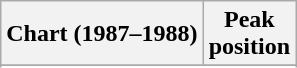<table class="wikitable sortable plainrowheaders" style="text-align:center">
<tr>
<th scope="col">Chart (1987–1988)</th>
<th scope="col">Peak<br>position</th>
</tr>
<tr>
</tr>
<tr>
</tr>
</table>
